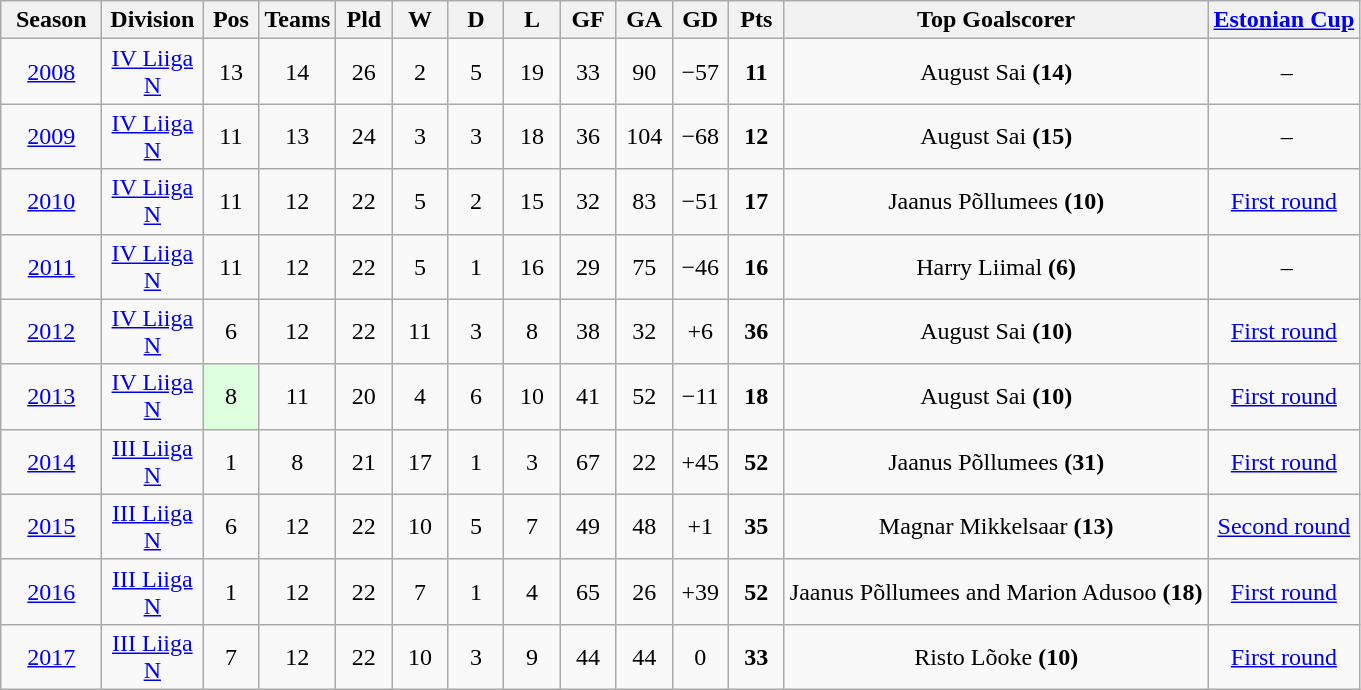<table class="wikitable">
<tr>
<th width=60px>Season</th>
<th width=60px>Division</th>
<th width=30px>Pos</th>
<th width=30px>Teams</th>
<th width=30px>Pld</th>
<th width=30px>W</th>
<th width=30px>D</th>
<th width=30px>L</th>
<th width=30px>GF</th>
<th width=30px>GA</th>
<th width=30px>GD</th>
<th width=30px>Pts</th>
<th>Top Goalscorer</th>
<th><a href='#'>Estonian Cup</a></th>
</tr>
<tr align=center>
<td><a href='#'>2008</a></td>
<td><a href='#'>IV Liiga N</a></td>
<td>13</td>
<td>14</td>
<td>26</td>
<td>2</td>
<td>5</td>
<td>19</td>
<td>33</td>
<td>90</td>
<td>−57</td>
<td><strong>11</strong></td>
<td>August Sai <strong>(14)</strong></td>
<td> –</td>
</tr>
<tr align=center>
<td><a href='#'>2009</a></td>
<td><a href='#'>IV Liiga N</a></td>
<td>11</td>
<td>13</td>
<td>24</td>
<td>3</td>
<td>3</td>
<td>18</td>
<td>36</td>
<td>104</td>
<td>−68</td>
<td><strong>12</strong></td>
<td>August Sai <strong>(15)</strong></td>
<td> –</td>
</tr>
<tr align=center>
<td><a href='#'>2010</a></td>
<td><a href='#'>IV Liiga N</a></td>
<td>11</td>
<td>12</td>
<td>22</td>
<td>5</td>
<td>2</td>
<td>15</td>
<td>32</td>
<td>83</td>
<td>−51</td>
<td><strong>17</strong></td>
<td>Jaanus Põllumees <strong>(10)</strong></td>
<td><a href='#'>First round</a></td>
</tr>
<tr align=center>
<td><a href='#'>2011</a></td>
<td><a href='#'>IV Liiga N</a></td>
<td>11</td>
<td>12</td>
<td>22</td>
<td>5</td>
<td>1</td>
<td>16</td>
<td>29</td>
<td>75</td>
<td>−46</td>
<td><strong>16</strong></td>
<td>Harry Liimal <strong>(6)</strong></td>
<td> –</td>
</tr>
<tr align=center>
<td><a href='#'>2012</a></td>
<td><a href='#'>IV Liiga N</a></td>
<td>6</td>
<td>12</td>
<td>22</td>
<td>11</td>
<td>3</td>
<td>8</td>
<td>38</td>
<td>32</td>
<td>+6</td>
<td><strong>36</strong></td>
<td>August Sai <strong>(10)</strong></td>
<td><a href='#'>First round</a></td>
</tr>
<tr align=center>
<td><a href='#'>2013</a></td>
<td><a href='#'>IV Liiga N</a></td>
<td bgcolor="#DDFFDD">8</td>
<td>11</td>
<td>20</td>
<td>4</td>
<td>6</td>
<td>10</td>
<td>41</td>
<td>52</td>
<td>−11</td>
<td><strong>18</strong></td>
<td>August Sai <strong>(10)</strong></td>
<td><a href='#'>First round</a></td>
</tr>
<tr align=center>
<td><a href='#'>2014</a></td>
<td><a href='#'>III Liiga N</a></td>
<td>1</td>
<td>8</td>
<td>21</td>
<td>17</td>
<td>1</td>
<td>3</td>
<td>67</td>
<td>22</td>
<td>+45</td>
<td><strong>52</strong></td>
<td>Jaanus Põllumees <strong>(31)</strong></td>
<td><a href='#'>First round</a></td>
</tr>
<tr align=center>
<td><a href='#'>2015</a></td>
<td><a href='#'>III Liiga N</a></td>
<td>6</td>
<td>12</td>
<td>22</td>
<td>10</td>
<td>5</td>
<td>7</td>
<td>49</td>
<td>48</td>
<td>+1</td>
<td><strong>35</strong></td>
<td>Magnar Mikkelsaar <strong>(13)</strong></td>
<td><a href='#'>Second round</a></td>
</tr>
<tr align=center>
<td><a href='#'>2016</a></td>
<td><a href='#'>III Liiga N</a></td>
<td>1</td>
<td>12</td>
<td>22</td>
<td>7</td>
<td>1</td>
<td>4</td>
<td>65</td>
<td>26</td>
<td>+39</td>
<td><strong>52</strong></td>
<td>Jaanus Põllumees and Marion Adusoo <strong>(18)</strong></td>
<td><a href='#'>First round</a></td>
</tr>
<tr align=center>
<td><a href='#'>2017</a></td>
<td><a href='#'>III Liiga N</a></td>
<td>7</td>
<td>12</td>
<td>22</td>
<td>10</td>
<td>3</td>
<td>9</td>
<td>44</td>
<td>44</td>
<td>0</td>
<td><strong>33</strong></td>
<td>Risto Lõoke <strong>(10)</strong></td>
<td><a href='#'>First round</a></td>
</tr>
</table>
